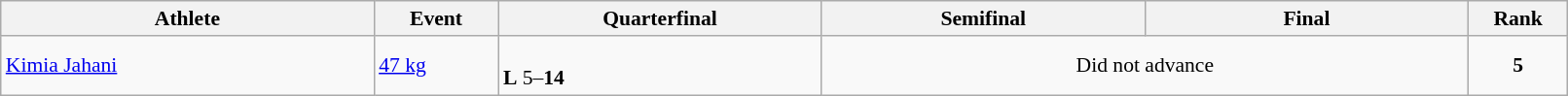<table class="wikitable" width="85%" style="text-align:left; font-size:90%">
<tr>
<th width="15%">Athlete</th>
<th width="5%">Event</th>
<th width="13%">Quarterfinal</th>
<th width="13%">Semifinal</th>
<th width="13%">Final</th>
<th width="4%">Rank</th>
</tr>
<tr>
<td><a href='#'>Kimia Jahani</a></td>
<td><a href='#'>47 kg</a></td>
<td><br><strong>L</strong> 5–<strong>14</strong></td>
<td colspan=2 align=center>Did not advance</td>
<td align=center><strong>5</strong></td>
</tr>
</table>
